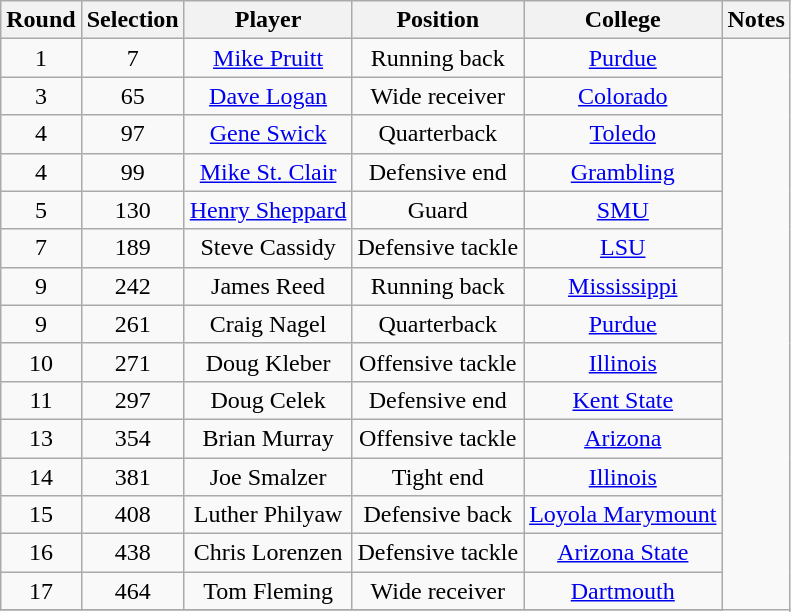<table class="wikitable" style="text-align:center">
<tr>
<th>Round</th>
<th>Selection</th>
<th>Player</th>
<th>Position</th>
<th>College</th>
<th>Notes</th>
</tr>
<tr>
<td>1</td>
<td>7</td>
<td><a href='#'>Mike Pruitt</a></td>
<td>Running back</td>
<td><a href='#'>Purdue</a></td>
</tr>
<tr align="center" bgcolor="">
<td>3</td>
<td>65</td>
<td><a href='#'>Dave Logan</a></td>
<td>Wide receiver</td>
<td><a href='#'>Colorado</a></td>
</tr>
<tr align="center" bgcolor="">
<td>4</td>
<td>97</td>
<td><a href='#'>Gene Swick</a></td>
<td>Quarterback</td>
<td><a href='#'>Toledo</a></td>
</tr>
<tr align="center" bgcolor="">
<td>4</td>
<td>99</td>
<td><a href='#'>Mike St. Clair</a></td>
<td>Defensive end</td>
<td><a href='#'>Grambling</a></td>
</tr>
<tr align="center" bgcolor="">
<td>5</td>
<td>130</td>
<td><a href='#'>Henry Sheppard</a></td>
<td>Guard</td>
<td><a href='#'>SMU</a></td>
</tr>
<tr align="center" bgcolor="">
<td>7</td>
<td>189</td>
<td>Steve Cassidy</td>
<td>Defensive tackle</td>
<td><a href='#'>LSU</a></td>
</tr>
<tr align="center" bgcolor="">
<td>9</td>
<td>242</td>
<td>James Reed</td>
<td>Running back</td>
<td><a href='#'>Mississippi</a></td>
</tr>
<tr align="center" bgcolor="">
<td>9</td>
<td>261</td>
<td>Craig Nagel</td>
<td>Quarterback</td>
<td><a href='#'>Purdue</a></td>
</tr>
<tr align="center" bgcolor="">
<td>10</td>
<td>271</td>
<td>Doug Kleber</td>
<td>Offensive tackle</td>
<td><a href='#'>Illinois</a></td>
</tr>
<tr align="center" bgcolor="">
<td>11</td>
<td>297</td>
<td>Doug Celek</td>
<td>Defensive end</td>
<td><a href='#'>Kent State</a></td>
</tr>
<tr align="center" bgcolor="">
<td>13</td>
<td>354</td>
<td>Brian Murray</td>
<td>Offensive tackle</td>
<td><a href='#'>Arizona</a></td>
</tr>
<tr align="center" bgcolor="">
<td>14</td>
<td>381</td>
<td>Joe Smalzer</td>
<td>Tight end</td>
<td><a href='#'>Illinois</a></td>
</tr>
<tr align="center" bgcolor="">
<td>15</td>
<td>408</td>
<td>Luther Philyaw</td>
<td>Defensive back</td>
<td><a href='#'>Loyola Marymount</a></td>
</tr>
<tr align="center" bgcolor="">
<td>16</td>
<td>438</td>
<td>Chris Lorenzen</td>
<td>Defensive tackle</td>
<td><a href='#'>Arizona State</a></td>
</tr>
<tr align="center" bgcolor="">
<td>17</td>
<td>464</td>
<td>Tom Fleming</td>
<td>Wide receiver</td>
<td><a href='#'>Dartmouth</a></td>
</tr>
<tr align="center" bgcolor="">
</tr>
</table>
